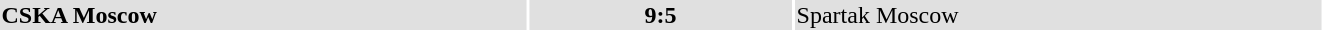<table width="70%">
<tr bgcolor="#e0e0e0">
<td style="width:40%;"><strong>CSKA Moscow</strong></td>
<th style="width:20%;"><strong>9:5</strong></th>
<td style="width:40%;">Spartak Moscow</td>
</tr>
</table>
